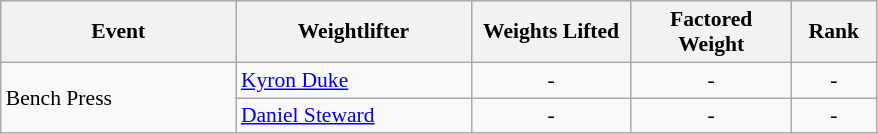<table class="wikitable" style="font-size:90%">
<tr>
<th width=150>Event</th>
<th width=150>Weightlifter</th>
<th width=100>Weights Lifted</th>
<th width=100>Factored Weight</th>
<th width=50>Rank</th>
</tr>
<tr>
<td rowspan=2>Bench Press</td>
<td><a href='#'>Kyron Duke</a></td>
<td align="center">-</td>
<td align="center">-</td>
<td align="center">-</td>
</tr>
<tr>
<td><a href='#'>Daniel Steward</a></td>
<td align="center">-</td>
<td align="center">-</td>
<td align="center">-</td>
</tr>
</table>
